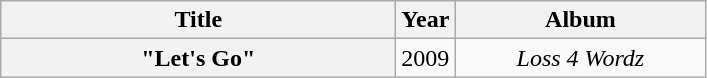<table class="wikitable plainrowheaders" style="text-align:center;" border="1">
<tr>
<th scope="col" style="width:16em;">Title</th>
<th scope="col">Year</th>
<th scope="col" style="width:10em;">Album</th>
</tr>
<tr>
<th scope="row">"Let's Go" </th>
<td>2009</td>
<td><em>Loss 4 Wordz</em></td>
</tr>
</table>
